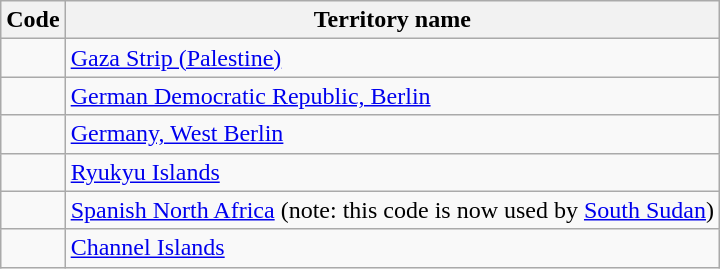<table class="wikitable sortable">
<tr>
<th>Code</th>
<th>Territory name</th>
</tr>
<tr>
<td></td>
<td><a href='#'>Gaza Strip (Palestine)</a></td>
</tr>
<tr>
<td></td>
<td><a href='#'>German Democratic Republic, Berlin</a></td>
</tr>
<tr>
<td></td>
<td><a href='#'>Germany, West Berlin</a></td>
</tr>
<tr>
<td></td>
<td><a href='#'>Ryukyu Islands</a></td>
</tr>
<tr>
<td></td>
<td><a href='#'>Spanish North Africa</a> (note: this code is now used by <a href='#'>South Sudan</a>)</td>
</tr>
<tr>
<td></td>
<td><a href='#'>Channel Islands</a></td>
</tr>
</table>
